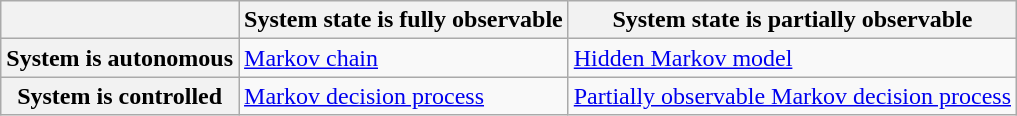<table class="wikitable" style="border-spacing: 2px; border: 1px solid darkgray;">
<tr>
<th></th>
<th>System state is fully observable</th>
<th>System state is partially observable</th>
</tr>
<tr>
<th>System is autonomous</th>
<td><a href='#'>Markov chain</a></td>
<td><a href='#'>Hidden Markov model</a></td>
</tr>
<tr>
<th>System is controlled</th>
<td><a href='#'>Markov decision process</a></td>
<td><a href='#'>Partially observable Markov decision process</a></td>
</tr>
</table>
